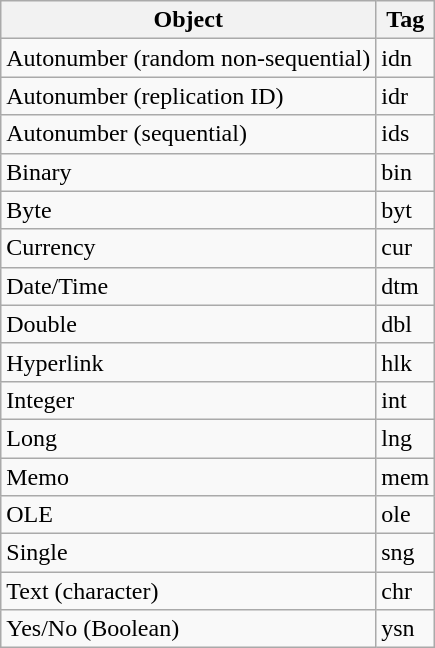<table class="wikitable">
<tr>
<th>Object</th>
<th>Tag</th>
</tr>
<tr>
<td>Autonumber (random non-sequential)</td>
<td>idn</td>
</tr>
<tr>
<td>Autonumber (replication ID)</td>
<td>idr</td>
</tr>
<tr>
<td>Autonumber (sequential)</td>
<td>ids</td>
</tr>
<tr>
<td>Binary</td>
<td>bin</td>
</tr>
<tr>
<td>Byte</td>
<td>byt</td>
</tr>
<tr>
<td>Currency</td>
<td>cur</td>
</tr>
<tr>
<td>Date/Time</td>
<td>dtm</td>
</tr>
<tr>
<td>Double</td>
<td>dbl</td>
</tr>
<tr>
<td>Hyperlink</td>
<td>hlk</td>
</tr>
<tr>
<td>Integer</td>
<td>int</td>
</tr>
<tr>
<td>Long</td>
<td>lng</td>
</tr>
<tr>
<td>Memo</td>
<td>mem</td>
</tr>
<tr>
<td>OLE</td>
<td>ole</td>
</tr>
<tr>
<td>Single</td>
<td>sng</td>
</tr>
<tr>
<td>Text (character)</td>
<td>chr</td>
</tr>
<tr>
<td>Yes/No (Boolean)</td>
<td>ysn</td>
</tr>
</table>
